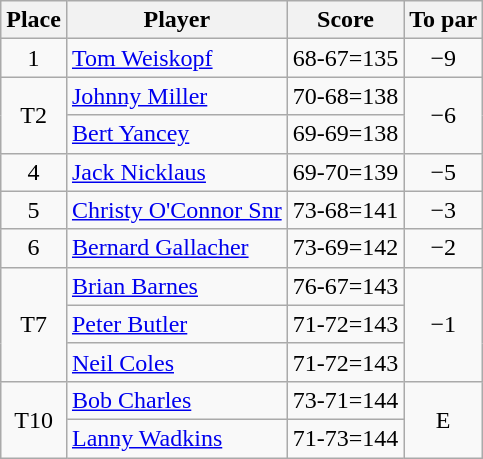<table class="wikitable">
<tr>
<th>Place</th>
<th>Player</th>
<th>Score</th>
<th>To par</th>
</tr>
<tr>
<td align=center>1</td>
<td> <a href='#'>Tom Weiskopf</a></td>
<td align=center>68-67=135</td>
<td align=center>−9</td>
</tr>
<tr>
<td rowspan="2" align=center>T2</td>
<td> <a href='#'>Johnny Miller</a></td>
<td align=center>70-68=138</td>
<td rowspan="2" align=center>−6</td>
</tr>
<tr>
<td> <a href='#'>Bert Yancey</a></td>
<td align=center>69-69=138</td>
</tr>
<tr>
<td align=center>4</td>
<td> <a href='#'>Jack Nicklaus</a></td>
<td align=center>69-70=139</td>
<td align=center>−5</td>
</tr>
<tr>
<td align=center>5</td>
<td> <a href='#'>Christy O'Connor Snr</a></td>
<td align=center>73-68=141</td>
<td align=center>−3</td>
</tr>
<tr>
<td align=center>6</td>
<td> <a href='#'>Bernard Gallacher</a></td>
<td align=center>73-69=142</td>
<td align=center>−2</td>
</tr>
<tr>
<td rowspan="3" align=center>T7</td>
<td> <a href='#'>Brian Barnes</a></td>
<td align=center>76-67=143</td>
<td rowspan="3" align=center>−1</td>
</tr>
<tr>
<td> <a href='#'>Peter Butler</a></td>
<td align=center>71-72=143</td>
</tr>
<tr>
<td> <a href='#'>Neil Coles</a></td>
<td align=center>71-72=143</td>
</tr>
<tr>
<td rowspan="2" align=center>T10</td>
<td> <a href='#'>Bob Charles</a></td>
<td align=center>73-71=144</td>
<td rowspan="2" align=center>E</td>
</tr>
<tr>
<td> <a href='#'>Lanny Wadkins</a></td>
<td align=center>71-73=144</td>
</tr>
</table>
